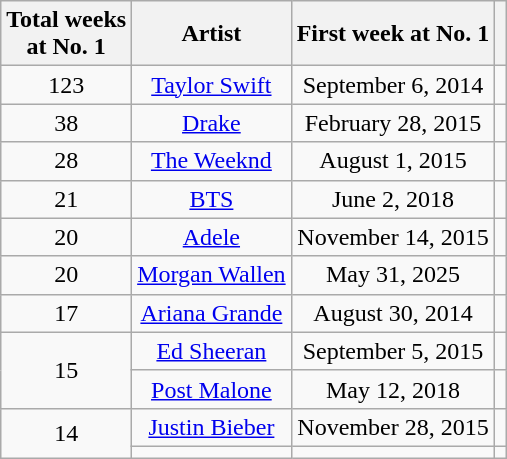<table class="wikitable sortable plainrowheaders" style="text-align:center">
<tr>
<th>Total weeks<br>at No. 1</th>
<th>Artist</th>
<th>First week at No. 1</th>
<th class="unsortable"></th>
</tr>
<tr>
<td>123</td>
<td><a href='#'>Taylor Swift</a></td>
<td>September 6, 2014</td>
<td></td>
</tr>
<tr>
<td>38</td>
<td><a href='#'>Drake</a></td>
<td>February 28, 2015</td>
<td></td>
</tr>
<tr>
<td>28</td>
<td><a href='#'>The Weeknd</a></td>
<td>August 1, 2015</td>
<td></td>
</tr>
<tr>
<td>21</td>
<td><a href='#'>BTS</a></td>
<td>June 2, 2018</td>
<td></td>
</tr>
<tr>
<td>20</td>
<td><a href='#'>Adele</a></td>
<td>November 14, 2015</td>
<td></td>
</tr>
<tr>
<td>20</td>
<td><a href='#'>Morgan Wallen</a></td>
<td>May 31, 2025</td>
<td></td>
</tr>
<tr>
<td>17</td>
<td><a href='#'>Ariana Grande</a></td>
<td>August 30, 2014</td>
<td></td>
</tr>
<tr>
<td rowspan=2>15</td>
<td><a href='#'>Ed Sheeran</a></td>
<td>September 5, 2015</td>
<td></td>
</tr>
<tr>
<td><a href='#'>Post Malone</a></td>
<td>May 12, 2018</td>
<td></td>
</tr>
<tr>
<td rowspan=2>14</td>
<td><a href='#'>Justin Bieber</a></td>
<td>November 28, 2015</td>
<td></td>
</tr>
<tr>
<td></td>
<td></td>
<td></td>
</tr>
</table>
